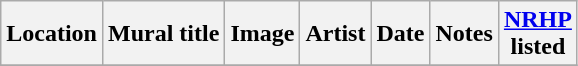<table class="wikitable sortable">
<tr>
<th>Location</th>
<th>Mural title</th>
<th>Image</th>
<th>Artist</th>
<th>Date</th>
<th>Notes</th>
<th><a href='#'>NRHP</a><br>listed</th>
</tr>
<tr>
</tr>
</table>
